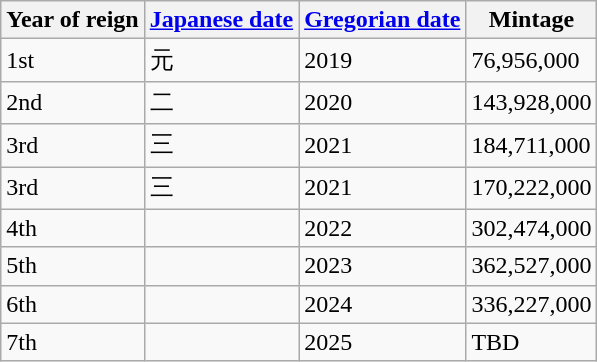<table class="wikitable sortable">
<tr>
<th>Year of reign</th>
<th class="unsortable"><a href='#'>Japanese date</a></th>
<th><a href='#'>Gregorian date</a></th>
<th>Mintage</th>
</tr>
<tr>
<td>1st</td>
<td>元</td>
<td>2019</td>
<td>76,956,000</td>
</tr>
<tr>
<td>2nd</td>
<td>二</td>
<td>2020</td>
<td>143,928,000</td>
</tr>
<tr>
<td>3rd</td>
<td>三</td>
<td>2021 </td>
<td>184,711,000</td>
</tr>
<tr>
<td>3rd</td>
<td>三</td>
<td>2021 </td>
<td>170,222,000</td>
</tr>
<tr>
<td>4th</td>
<td></td>
<td>2022</td>
<td>302,474,000</td>
</tr>
<tr>
<td>5th</td>
<td></td>
<td>2023</td>
<td>362,527,000</td>
</tr>
<tr>
<td>6th</td>
<td></td>
<td>2024</td>
<td>336,227,000</td>
</tr>
<tr>
<td>7th</td>
<td></td>
<td>2025</td>
<td>TBD</td>
</tr>
</table>
